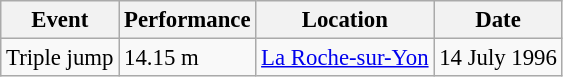<table class="wikitable" style="border-collapse: collapse; font-size: 95%;">
<tr>
<th scope="col">Event</th>
<th scope="col">Performance</th>
<th scope="col">Location</th>
<th scope="col">Date</th>
</tr>
<tr>
<td>Triple jump</td>
<td>14.15 m</td>
<td><a href='#'>La Roche-sur-Yon</a></td>
<td>14 July 1996</td>
</tr>
</table>
